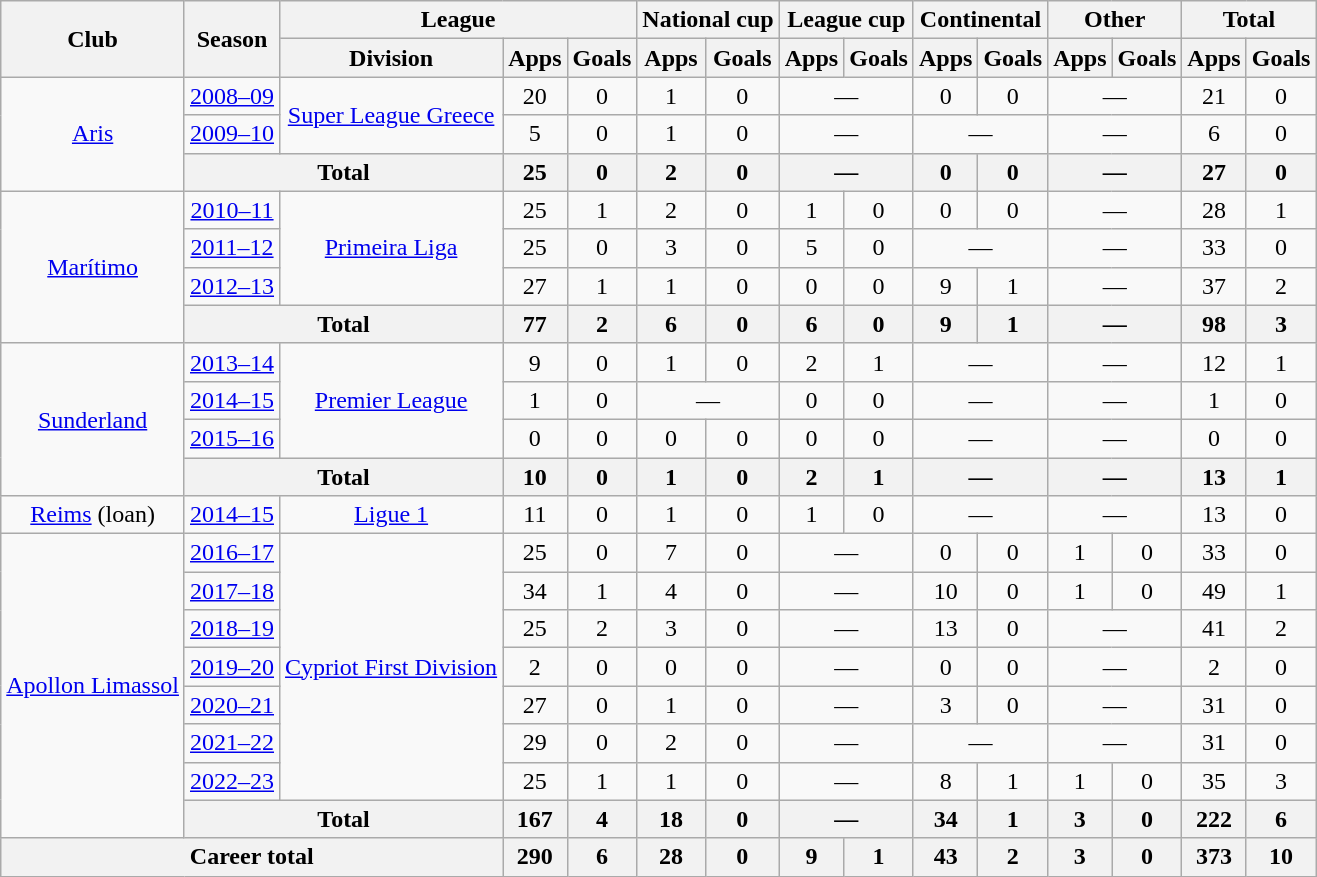<table class="wikitable" style="text-align: center;">
<tr>
<th rowspan="2">Club</th>
<th rowspan="2">Season</th>
<th colspan="3">League</th>
<th colspan="2">National cup</th>
<th colspan="2">League cup</th>
<th colspan="2">Continental</th>
<th colspan="2">Other</th>
<th colspan="2">Total</th>
</tr>
<tr>
<th>Division</th>
<th>Apps</th>
<th>Goals</th>
<th>Apps</th>
<th>Goals</th>
<th>Apps</th>
<th>Goals</th>
<th>Apps</th>
<th>Goals</th>
<th>Apps</th>
<th>Goals</th>
<th>Apps</th>
<th>Goals</th>
</tr>
<tr>
<td rowspan="3"><a href='#'>Aris</a></td>
<td><a href='#'>2008–09</a></td>
<td rowspan="2"><a href='#'>Super League Greece</a></td>
<td>20</td>
<td>0</td>
<td>1</td>
<td>0</td>
<td colspan="2">—</td>
<td>0</td>
<td>0</td>
<td colspan="2">—</td>
<td>21</td>
<td>0</td>
</tr>
<tr>
<td><a href='#'>2009–10</a></td>
<td>5</td>
<td>0</td>
<td>1</td>
<td>0</td>
<td colspan="2">—</td>
<td colspan="2">—</td>
<td colspan="2">—</td>
<td>6</td>
<td>0</td>
</tr>
<tr>
<th colspan="2">Total</th>
<th>25</th>
<th>0</th>
<th>2</th>
<th>0</th>
<th colspan="2">—</th>
<th>0</th>
<th>0</th>
<th colspan="2">—</th>
<th>27</th>
<th>0</th>
</tr>
<tr>
<td rowspan="4"><a href='#'>Marítimo</a></td>
<td><a href='#'>2010–11</a></td>
<td rowspan="3"><a href='#'>Primeira Liga</a></td>
<td>25</td>
<td>1</td>
<td>2</td>
<td>0</td>
<td>1</td>
<td>0</td>
<td>0</td>
<td>0</td>
<td colspan="2">—</td>
<td>28</td>
<td>1</td>
</tr>
<tr>
<td><a href='#'>2011–12</a></td>
<td>25</td>
<td>0</td>
<td>3</td>
<td>0</td>
<td>5</td>
<td>0</td>
<td colspan="2">—</td>
<td colspan="2">—</td>
<td>33</td>
<td>0</td>
</tr>
<tr>
<td><a href='#'>2012–13</a></td>
<td>27</td>
<td>1</td>
<td>1</td>
<td>0</td>
<td>0</td>
<td>0</td>
<td>9</td>
<td>1</td>
<td colspan="2">—</td>
<td>37</td>
<td>2</td>
</tr>
<tr>
<th colspan="2">Total</th>
<th>77</th>
<th>2</th>
<th>6</th>
<th>0</th>
<th>6</th>
<th>0</th>
<th>9</th>
<th>1</th>
<th colspan="2">—</th>
<th>98</th>
<th>3</th>
</tr>
<tr>
<td rowspan="4"><a href='#'>Sunderland</a></td>
<td><a href='#'>2013–14</a></td>
<td rowspan="3"><a href='#'>Premier League</a></td>
<td>9</td>
<td>0</td>
<td>1</td>
<td>0</td>
<td>2</td>
<td>1</td>
<td colspan="2">—</td>
<td colspan="2">—</td>
<td>12</td>
<td>1</td>
</tr>
<tr>
<td><a href='#'>2014–15</a></td>
<td>1</td>
<td>0</td>
<td colspan="2">—</td>
<td>0</td>
<td>0</td>
<td colspan="2">—</td>
<td colspan="2">—</td>
<td>1</td>
<td>0</td>
</tr>
<tr>
<td><a href='#'>2015–16</a></td>
<td>0</td>
<td>0</td>
<td>0</td>
<td>0</td>
<td>0</td>
<td>0</td>
<td colspan="2">—</td>
<td colspan="2">—</td>
<td>0</td>
<td>0</td>
</tr>
<tr>
<th colspan="2">Total</th>
<th>10</th>
<th>0</th>
<th>1</th>
<th>0</th>
<th>2</th>
<th>1</th>
<th colspan="2">—</th>
<th colspan="2">—</th>
<th>13</th>
<th>1</th>
</tr>
<tr>
<td><a href='#'>Reims</a> (loan)</td>
<td><a href='#'>2014–15</a></td>
<td><a href='#'>Ligue 1</a></td>
<td>11</td>
<td>0</td>
<td>1</td>
<td>0</td>
<td>1</td>
<td>0</td>
<td colspan="2">—</td>
<td colspan="2">—</td>
<td>13</td>
<td>0</td>
</tr>
<tr>
<td rowspan="8"><a href='#'>Apollon Limassol</a></td>
<td><a href='#'>2016–17</a></td>
<td rowspan="7"><a href='#'>Cypriot First Division</a></td>
<td>25</td>
<td>0</td>
<td>7</td>
<td>0</td>
<td colspan="2">—</td>
<td>0</td>
<td>0</td>
<td>1</td>
<td>0</td>
<td>33</td>
<td>0</td>
</tr>
<tr>
<td><a href='#'>2017–18</a></td>
<td>34</td>
<td>1</td>
<td>4</td>
<td>0</td>
<td colspan="2">—</td>
<td>10</td>
<td>0</td>
<td>1</td>
<td>0</td>
<td>49</td>
<td>1</td>
</tr>
<tr>
<td><a href='#'>2018–19</a></td>
<td>25</td>
<td>2</td>
<td>3</td>
<td>0</td>
<td colspan="2">—</td>
<td>13</td>
<td>0</td>
<td colspan="2">—</td>
<td>41</td>
<td>2</td>
</tr>
<tr>
<td><a href='#'>2019–20</a></td>
<td>2</td>
<td>0</td>
<td>0</td>
<td>0</td>
<td colspan="2">—</td>
<td>0</td>
<td>0</td>
<td colspan="2">—</td>
<td>2</td>
<td>0</td>
</tr>
<tr>
<td><a href='#'>2020–21</a></td>
<td>27</td>
<td>0</td>
<td>1</td>
<td>0</td>
<td colspan="2">—</td>
<td>3</td>
<td>0</td>
<td colspan="2">—</td>
<td>31</td>
<td>0</td>
</tr>
<tr>
<td><a href='#'>2021–22</a></td>
<td>29</td>
<td>0</td>
<td>2</td>
<td>0</td>
<td colspan="2">—</td>
<td colspan="2">—</td>
<td colspan="2">—</td>
<td>31</td>
<td>0</td>
</tr>
<tr>
<td><a href='#'>2022–23</a></td>
<td>25</td>
<td>1</td>
<td>1</td>
<td>0</td>
<td colspan="2">—</td>
<td>8</td>
<td>1</td>
<td>1</td>
<td>0</td>
<td>35</td>
<td>3</td>
</tr>
<tr>
<th colspan="2">Total</th>
<th>167</th>
<th>4</th>
<th>18</th>
<th>0</th>
<th colspan="2">—</th>
<th>34</th>
<th>1</th>
<th>3</th>
<th>0</th>
<th>222</th>
<th>6</th>
</tr>
<tr>
<th colspan=3>Career total</th>
<th>290</th>
<th>6</th>
<th>28</th>
<th>0</th>
<th>9</th>
<th>1</th>
<th>43</th>
<th>2</th>
<th>3</th>
<th>0</th>
<th>373</th>
<th>10</th>
</tr>
</table>
